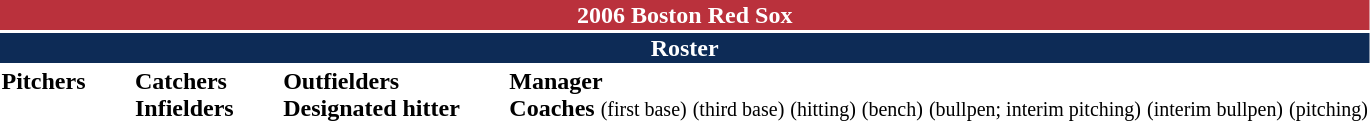<table class="toccolours" style="text-align: left;">
<tr>
<th colspan="10" style="background-color: #ba313c; color: #FFFFFF; text-align: center;">2006 Boston Red Sox</th>
</tr>
<tr>
<td colspan="10" style="background-color:#0d2b56; color: white; text-align: center;"><strong>Roster</strong></td>
</tr>
<tr>
<td valign="top"><strong>Pitchers</strong><br>


























</td>
<td width="25px"></td>
<td valign="top"><strong>Catchers</strong><br>





<strong>Infielders</strong>







</td>
<td width="25px"></td>
<td valign="top"><strong>Outfielders</strong><br>









<strong>Designated hitter</strong> 
</td>
<td width="25px"></td>
<td valign="top"><strong>Manager</strong><br>
<strong>Coaches</strong>
 <small>(first base)</small>
 <small>(third base)</small>
 <small>(hitting)</small>
 <small>(bench)</small>
 <small>(bullpen; interim pitching)</small>
<small> (interim bullpen)</small>
 <small>(pitching)</small></td>
</tr>
<tr>
</tr>
</table>
